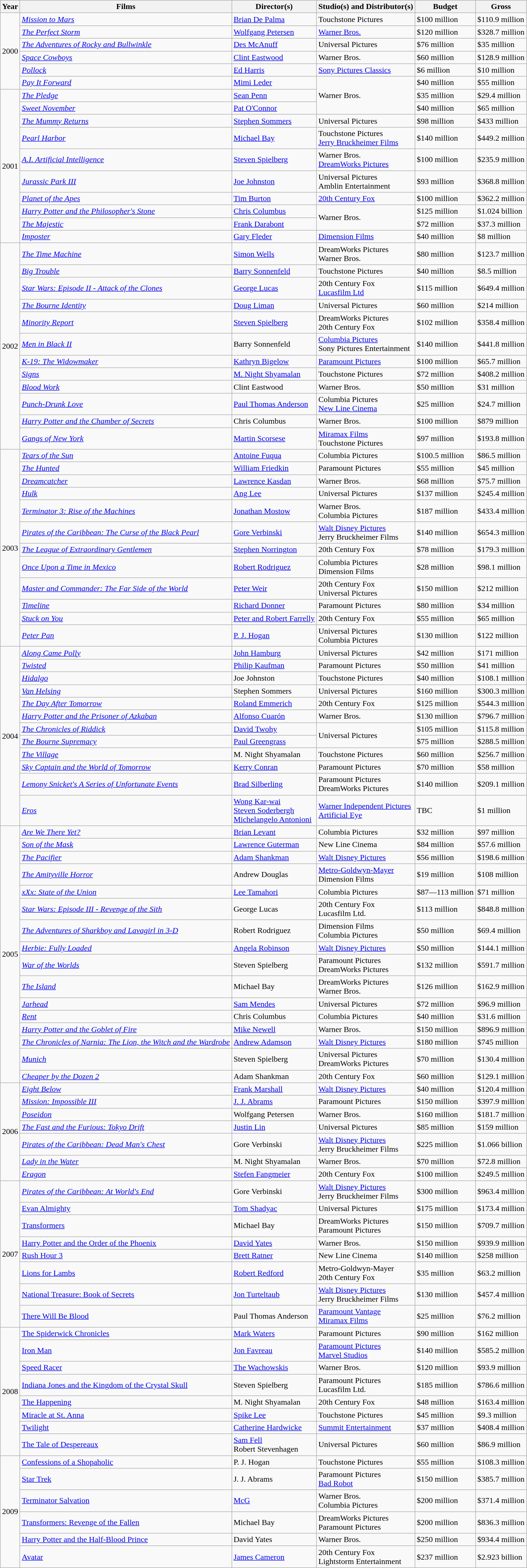<table class="wikitable">
<tr>
<th>Year</th>
<th>Films</th>
<th>Director(s)</th>
<th>Studio(s) and Distributor(s)</th>
<th>Budget</th>
<th>Gross</th>
</tr>
<tr>
<td rowspan="6">2000</td>
<td><em><a href='#'>Mission to Mars</a></em></td>
<td><a href='#'>Brian De Palma</a></td>
<td>Touchstone Pictures</td>
<td>$100 million</td>
<td>$110.9 million</td>
</tr>
<tr>
<td><em><a href='#'>The Perfect Storm</a></em></td>
<td><a href='#'>Wolfgang Petersen</a></td>
<td><a href='#'>Warner Bros.</a></td>
<td>$120 million</td>
<td>$328.7 million</td>
</tr>
<tr>
<td><em><a href='#'>The Adventures of Rocky and Bullwinkle</a></em></td>
<td><a href='#'>Des McAnuff</a></td>
<td>Universal Pictures</td>
<td>$76 million</td>
<td>$35 million</td>
</tr>
<tr>
<td><em><a href='#'>Space Cowboys</a></em></td>
<td><a href='#'>Clint Eastwood</a></td>
<td>Warner Bros.</td>
<td>$60 million</td>
<td>$128.9 million</td>
</tr>
<tr>
<td><em><a href='#'>Pollock</a></em></td>
<td><a href='#'>Ed Harris</a></td>
<td><a href='#'>Sony Pictures Classics</a></td>
<td>$6 million</td>
<td>$10 million</td>
</tr>
<tr>
<td><em><a href='#'>Pay It Forward</a></em></td>
<td><a href='#'>Mimi Leder</a></td>
<td rowspan="3">Warner Bros.</td>
<td>$40 million</td>
<td>$55 million</td>
</tr>
<tr>
<td rowspan="10">2001</td>
<td><em><a href='#'>The Pledge</a></em></td>
<td><a href='#'>Sean Penn</a></td>
<td>$35 million</td>
<td>$29.4 million</td>
</tr>
<tr>
<td><em><a href='#'>Sweet November</a></em></td>
<td><a href='#'>Pat O'Connor</a></td>
<td>$40 million</td>
<td>$65 million</td>
</tr>
<tr>
<td><em><a href='#'>The Mummy Returns</a></em></td>
<td><a href='#'>Stephen Sommers</a></td>
<td>Universal Pictures</td>
<td>$98 million</td>
<td>$433 million</td>
</tr>
<tr>
<td><em><a href='#'>Pearl Harbor</a></em></td>
<td><a href='#'>Michael Bay</a></td>
<td>Touchstone Pictures<br><a href='#'>Jerry Bruckheimer Films</a></td>
<td>$140 million</td>
<td>$449.2 million</td>
</tr>
<tr>
<td><em><a href='#'>A.I. Artificial Intelligence</a></em></td>
<td><a href='#'>Steven Spielberg</a></td>
<td>Warner Bros.<br><a href='#'>DreamWorks Pictures</a></td>
<td>$100 million</td>
<td>$235.9 million</td>
</tr>
<tr>
<td><em><a href='#'>Jurassic Park III</a></em></td>
<td><a href='#'>Joe Johnston</a></td>
<td>Universal Pictures<br>Amblin Entertainment</td>
<td>$93 million</td>
<td>$368.8 million</td>
</tr>
<tr>
<td><em><a href='#'>Planet of the Apes</a></em></td>
<td><a href='#'>Tim Burton</a></td>
<td><a href='#'>20th Century Fox</a></td>
<td>$100 million</td>
<td>$362.2 million</td>
</tr>
<tr>
<td><em><a href='#'>Harry Potter and the Philosopher's Stone</a></em></td>
<td><a href='#'>Chris Columbus</a></td>
<td rowspan="2">Warner Bros.</td>
<td>$125 million</td>
<td>$1.024 billion</td>
</tr>
<tr>
<td><em><a href='#'>The Majestic</a></em></td>
<td><a href='#'>Frank Darabont</a></td>
<td>$72 million</td>
<td>$37.3 million</td>
</tr>
<tr>
<td><em><a href='#'>Imposter</a></em></td>
<td><a href='#'>Gary Fleder</a></td>
<td><a href='#'>Dimension Films</a></td>
<td>$40 million</td>
<td>$8 million</td>
</tr>
<tr>
<td rowspan="12">2002</td>
<td><em><a href='#'>The Time Machine</a></em></td>
<td><a href='#'>Simon Wells</a></td>
<td>DreamWorks Pictures<br>Warner Bros.</td>
<td>$80 million</td>
<td>$123.7 million</td>
</tr>
<tr>
<td><em><a href='#'>Big Trouble</a></em></td>
<td><a href='#'>Barry Sonnenfeld</a></td>
<td>Touchstone Pictures</td>
<td>$40 million</td>
<td>$8.5 million</td>
</tr>
<tr>
<td><em><a href='#'>Star Wars: Episode II - Attack of the Clones</a></em></td>
<td><a href='#'>George Lucas</a></td>
<td>20th Century Fox<br><a href='#'>Lucasfilm Ltd</a></td>
<td>$115 million</td>
<td>$649.4 million</td>
</tr>
<tr>
<td><em><a href='#'>The Bourne Identity</a></em></td>
<td><a href='#'>Doug Liman</a></td>
<td>Universal Pictures</td>
<td>$60 million</td>
<td>$214 million</td>
</tr>
<tr>
<td><em><a href='#'>Minority Report</a></em></td>
<td><a href='#'>Steven Spielberg</a></td>
<td>DreamWorks Pictures<br>20th Century Fox</td>
<td>$102 million</td>
<td>$358.4 million</td>
</tr>
<tr>
<td><em><a href='#'>Men in Black II</a></em></td>
<td>Barry Sonnenfeld</td>
<td><a href='#'>Columbia Pictures</a><br>Sony Pictures Entertainment</td>
<td>$140 million</td>
<td>$441.8 million</td>
</tr>
<tr>
<td><em><a href='#'>K-19: The Widowmaker</a></em></td>
<td><a href='#'>Kathryn Bigelow</a></td>
<td><a href='#'>Paramount Pictures</a></td>
<td>$100 million</td>
<td>$65.7 million</td>
</tr>
<tr>
<td><em><a href='#'>Signs</a></em></td>
<td><a href='#'>M. Night Shyamalan</a></td>
<td>Touchstone Pictures</td>
<td>$72 million</td>
<td>$408.2 million</td>
</tr>
<tr>
<td><em><a href='#'>Blood Work</a></em></td>
<td>Clint Eastwood</td>
<td>Warner Bros.</td>
<td>$50 million</td>
<td>$31 million</td>
</tr>
<tr>
<td><em><a href='#'>Punch-Drunk Love</a></em></td>
<td><a href='#'>Paul Thomas Anderson</a></td>
<td>Columbia Pictures<br><a href='#'>New Line Cinema</a></td>
<td>$25 million</td>
<td>$24.7 million</td>
</tr>
<tr>
<td><em><a href='#'>Harry Potter and the Chamber of Secrets</a></em></td>
<td>Chris Columbus</td>
<td>Warner Bros.</td>
<td>$100 million</td>
<td>$879 million</td>
</tr>
<tr>
<td><em><a href='#'>Gangs of New York</a></em></td>
<td><a href='#'>Martin Scorsese</a></td>
<td><a href='#'>Miramax Films</a><br>Touchstone Pictures</td>
<td>$97 million</td>
<td>$193.8 million</td>
</tr>
<tr>
<td rowspan="12">2003</td>
<td><em><a href='#'>Tears of the Sun</a></em></td>
<td><a href='#'>Antoine Fuqua</a></td>
<td>Columbia Pictures</td>
<td>$100.5 million</td>
<td>$86.5 million</td>
</tr>
<tr>
<td><em><a href='#'>The Hunted</a></em></td>
<td><a href='#'>William Friedkin</a></td>
<td>Paramount Pictures</td>
<td>$55 million</td>
<td>$45 million</td>
</tr>
<tr>
<td><em><a href='#'>Dreamcatcher</a></em></td>
<td><a href='#'>Lawrence Kasdan</a></td>
<td>Warner Bros.</td>
<td>$68 million</td>
<td>$75.7 million</td>
</tr>
<tr>
<td><em><a href='#'>Hulk</a></em></td>
<td><a href='#'>Ang Lee</a></td>
<td>Universal Pictures</td>
<td>$137 million</td>
<td>$245.4 million</td>
</tr>
<tr>
<td><em><a href='#'>Terminator 3: Rise of the Machines</a></em></td>
<td><a href='#'>Jonathan Mostow</a></td>
<td>Warner Bros.<br>Columbia Pictures</td>
<td>$187 million</td>
<td>$433.4 million</td>
</tr>
<tr>
<td><em><a href='#'>Pirates of the Caribbean: The Curse of the Black Pearl</a></em></td>
<td><a href='#'>Gore Verbinski</a></td>
<td><a href='#'>Walt Disney Pictures</a><br>Jerry Bruckheimer Films</td>
<td>$140 million</td>
<td>$654.3 million</td>
</tr>
<tr>
<td><em><a href='#'>The League of Extraordinary Gentlemen</a></em></td>
<td><a href='#'>Stephen Norrington</a></td>
<td>20th Century Fox</td>
<td>$78 million</td>
<td>$179.3 million</td>
</tr>
<tr>
<td><em><a href='#'>Once Upon a Time in Mexico</a></em></td>
<td><a href='#'>Robert Rodriguez</a></td>
<td>Columbia Pictures<br>Dimension Films</td>
<td>$28 million</td>
<td>$98.1 million</td>
</tr>
<tr>
<td><em><a href='#'>Master and Commander: The Far Side of the World</a></em></td>
<td><a href='#'>Peter Weir</a></td>
<td>20th Century Fox<br>Universal Pictures</td>
<td>$150 million</td>
<td>$212 million</td>
</tr>
<tr>
<td><em><a href='#'>Timeline</a></em></td>
<td><a href='#'>Richard Donner</a></td>
<td>Paramount Pictures</td>
<td>$80 million</td>
<td>$34 million</td>
</tr>
<tr>
<td><em><a href='#'>Stuck on You</a></em></td>
<td><a href='#'>Peter and Robert Farrelly</a></td>
<td>20th Century Fox</td>
<td>$55 million</td>
<td>$65 million</td>
</tr>
<tr>
<td><em><a href='#'>Peter Pan</a></em></td>
<td><a href='#'>P. J. Hogan</a></td>
<td>Universal Pictures<br>Columbia Pictures</td>
<td>$130 million</td>
<td>$122 million</td>
</tr>
<tr>
<td rowspan="12">2004</td>
<td><em><a href='#'>Along Came Polly</a></em></td>
<td><a href='#'>John Hamburg</a></td>
<td>Universal Pictures</td>
<td>$42 million</td>
<td>$171 million</td>
</tr>
<tr>
<td><em><a href='#'>Twisted</a></em></td>
<td><a href='#'>Philip Kaufman</a></td>
<td>Paramount Pictures</td>
<td>$50 million</td>
<td>$41 million</td>
</tr>
<tr>
<td><em><a href='#'>Hidalgo</a></em></td>
<td>Joe Johnston</td>
<td>Touchstone Pictures</td>
<td>$40 million</td>
<td>$108.1 million</td>
</tr>
<tr>
<td><em><a href='#'>Van Helsing</a></em></td>
<td>Stephen Sommers</td>
<td>Universal Pictures</td>
<td>$160 million</td>
<td>$300.3 million</td>
</tr>
<tr>
<td><em><a href='#'>The Day After Tomorrow</a></em></td>
<td><a href='#'>Roland Emmerich</a></td>
<td>20th Century Fox</td>
<td>$125 million</td>
<td>$544.3 million</td>
</tr>
<tr>
<td><em><a href='#'>Harry Potter and the Prisoner of Azkaban</a></em></td>
<td><a href='#'>Alfonso Cuarón</a></td>
<td>Warner Bros.</td>
<td>$130 million</td>
<td>$796.7 million</td>
</tr>
<tr>
<td><em><a href='#'>The Chronicles of Riddick</a></em></td>
<td><a href='#'>David Twohy</a></td>
<td rowspan="2">Universal Pictures</td>
<td>$105 million</td>
<td>$115.8 million</td>
</tr>
<tr>
<td><em><a href='#'>The Bourne Supremacy</a></em></td>
<td><a href='#'>Paul Greengrass</a></td>
<td>$75 million</td>
<td>$288.5 million</td>
</tr>
<tr>
<td><em><a href='#'>The Village</a></em></td>
<td>M. Night Shyamalan</td>
<td>Touchstone Pictures</td>
<td>$60 million</td>
<td>$256.7 million</td>
</tr>
<tr>
<td><em><a href='#'>Sky Captain and the World of Tomorrow</a></em></td>
<td><a href='#'>Kerry Conran</a></td>
<td>Paramount Pictures</td>
<td>$70 million</td>
<td>$58 million</td>
</tr>
<tr>
<td><em><a href='#'>Lemony Snicket's A Series of Unfortunate Events</a></em></td>
<td><a href='#'>Brad Silberling</a></td>
<td>Paramount Pictures<br>DreamWorks Pictures</td>
<td>$140 million</td>
<td>$209.1 million</td>
</tr>
<tr>
<td><em><a href='#'>Eros</a></em></td>
<td><a href='#'>Wong Kar-wai</a><br> <a href='#'>Steven Soderbergh</a><br> <a href='#'>Michelangelo Antonioni</a></td>
<td><a href='#'>Warner Independent Pictures</a><br><a href='#'>Artificial Eye</a></td>
<td>TBC</td>
<td>$1 million</td>
</tr>
<tr>
<td rowspan="16">2005</td>
<td><em><a href='#'>Are We There Yet?</a></em></td>
<td><a href='#'>Brian Levant</a></td>
<td>Columbia Pictures</td>
<td>$32 million</td>
<td>$97 million</td>
</tr>
<tr>
<td><em><a href='#'>Son of the Mask</a></em></td>
<td><a href='#'>Lawrence Guterman</a></td>
<td>New Line Cinema</td>
<td>$84 million</td>
<td>$57.6 million</td>
</tr>
<tr>
<td><em><a href='#'>The Pacifier</a></em></td>
<td><a href='#'>Adam Shankman</a></td>
<td><a href='#'>Walt Disney Pictures</a></td>
<td>$56 million</td>
<td>$198.6 million</td>
</tr>
<tr>
<td><em><a href='#'>The Amityville Horror</a></em></td>
<td>Andrew Douglas</td>
<td><a href='#'>Metro-Goldwyn-Mayer</a><br>Dimension Films</td>
<td>$19 million</td>
<td>$108 million</td>
</tr>
<tr>
<td><em><a href='#'>xXx: State of the Union</a></em></td>
<td><a href='#'>Lee Tamahori</a></td>
<td>Columbia Pictures</td>
<td>$87—113 million</td>
<td>$71 million</td>
</tr>
<tr>
<td><em><a href='#'>Star Wars: Episode III - Revenge of the Sith</a></em></td>
<td>George Lucas</td>
<td>20th Century Fox<br>Lucasfilm Ltd.</td>
<td>$113 million</td>
<td>$848.8 million</td>
</tr>
<tr>
<td><em><a href='#'>The Adventures of Sharkboy and Lavagirl in 3-D</a></em></td>
<td>Robert Rodriguez</td>
<td>Dimension Films<br>Columbia Pictures</td>
<td>$50 million</td>
<td>$69.4 million</td>
</tr>
<tr>
<td><em><a href='#'>Herbie: Fully Loaded</a></em></td>
<td><a href='#'>Angela Robinson</a></td>
<td><a href='#'>Walt Disney Pictures</a></td>
<td>$50 million</td>
<td>$144.1 million</td>
</tr>
<tr>
<td><em><a href='#'>War of the Worlds</a></em></td>
<td>Steven Spielberg</td>
<td>Paramount Pictures<br>DreamWorks Pictures</td>
<td>$132 million</td>
<td>$591.7 million</td>
</tr>
<tr>
<td><em><a href='#'>The Island</a></em></td>
<td>Michael Bay</td>
<td>DreamWorks Pictures<br>Warner Bros.</td>
<td>$126 million</td>
<td>$162.9 million</td>
</tr>
<tr>
<td><em><a href='#'>Jarhead</a></em></td>
<td><a href='#'>Sam Mendes</a></td>
<td>Universal Pictures</td>
<td>$72 million</td>
<td>$96.9 million</td>
</tr>
<tr>
<td><em><a href='#'>Rent</a></em></td>
<td>Chris Columbus</td>
<td>Columbia Pictures</td>
<td>$40 million</td>
<td>$31.6 million</td>
</tr>
<tr>
<td><em><a href='#'>Harry Potter and the Goblet of Fire</a></em></td>
<td><a href='#'>Mike Newell</a></td>
<td>Warner Bros.</td>
<td>$150 million</td>
<td>$896.9 million</td>
</tr>
<tr>
<td><em><a href='#'>The Chronicles of Narnia: The Lion, the Witch and the Wardrobe</a></em></td>
<td><a href='#'>Andrew Adamson</a></td>
<td><a href='#'>Walt Disney Pictures</a></td>
<td>$180 million</td>
<td>$745 million</td>
</tr>
<tr>
<td><em><a href='#'>Munich</a></em></td>
<td>Steven Spielberg</td>
<td>Universal Pictures<br>DreamWorks Pictures</td>
<td>$70 million</td>
<td>$130.4 million</td>
</tr>
<tr>
<td><em><a href='#'>Cheaper by the Dozen 2</a></em></td>
<td>Adam Shankman</td>
<td>20th Century Fox</td>
<td>$60 million</td>
<td>$129.1 million</td>
</tr>
<tr>
<td rowspan="7">2006</td>
<td><em><a href='#'>Eight Below</a></em></td>
<td><a href='#'>Frank Marshall</a></td>
<td><a href='#'>Walt Disney Pictures</a></td>
<td>$40 million</td>
<td>$120.4 million</td>
</tr>
<tr>
<td><em><a href='#'>Mission: Impossible III</a></em></td>
<td><a href='#'>J. J. Abrams</a></td>
<td>Paramount Pictures</td>
<td>$150 million</td>
<td>$397.9 million</td>
</tr>
<tr>
<td><em><a href='#'>Poseidon</a></em></td>
<td>Wolfgang Petersen</td>
<td>Warner Bros.</td>
<td>$160 million</td>
<td>$181.7 million</td>
</tr>
<tr>
<td><em><a href='#'>The Fast and the Furious: Tokyo Drift</a></em></td>
<td><a href='#'>Justin Lin</a></td>
<td>Universal Pictures</td>
<td>$85 million</td>
<td>$159 million</td>
</tr>
<tr>
<td><em><a href='#'>Pirates of the Caribbean: Dead Man's Chest</a></em></td>
<td>Gore Verbinski</td>
<td><a href='#'>Walt Disney Pictures</a><br>Jerry Bruckheimer Films</td>
<td>$225 million</td>
<td>$1.066 billion</td>
</tr>
<tr>
<td><em><a href='#'>Lady in the Water</a></em></td>
<td>M. Night Shyamalan</td>
<td>Warner Bros.</td>
<td>$70 million</td>
<td>$72.8 million</td>
</tr>
<tr>
<td><em><a href='#'>Eragon</a></em></td>
<td><a href='#'>Stefen Fangmeier</a></td>
<td>20th Century Fox</td>
<td>$100 million</td>
<td>$249.5 million</td>
</tr>
<tr>
<td rowspan="8">2007</td>
<td><em><a href='#'>Pirates of the Caribbean: At World's End</a><strong></td>
<td>Gore Verbinski</td>
<td><a href='#'>Walt Disney Pictures</a><br>Jerry Bruckheimer Films</td>
<td>$300 million</td>
<td>$963.4 million</td>
</tr>
<tr>
<td></em><a href='#'>Evan Almighty</a><em></td>
<td><a href='#'>Tom Shadyac</a></td>
<td>Universal Pictures</td>
<td>$175 million</td>
<td>$173.4 million</td>
</tr>
<tr>
<td></em><a href='#'>Transformers</a><em></td>
<td>Michael Bay</td>
<td>DreamWorks Pictures<br>Paramount Pictures</td>
<td>$150 million</td>
<td>$709.7 million</td>
</tr>
<tr>
<td></em><a href='#'>Harry Potter and the Order of the Phoenix</a><em></td>
<td><a href='#'>David Yates</a></td>
<td>Warner Bros.</td>
<td>$150 million</td>
<td>$939.9 million</td>
</tr>
<tr>
<td></em><a href='#'>Rush Hour 3</a><em></td>
<td><a href='#'>Brett Ratner</a></td>
<td>New Line Cinema</td>
<td>$140 million</td>
<td>$258 million</td>
</tr>
<tr>
<td></em><a href='#'>Lions for Lambs</a><em></td>
<td><a href='#'>Robert Redford</a></td>
<td>Metro-Goldwyn-Mayer<br>20th Century Fox</td>
<td>$35 million</td>
<td>$63.2 million</td>
</tr>
<tr>
<td></em><a href='#'>National Treasure: Book of Secrets</a><em></td>
<td><a href='#'>Jon Turteltaub</a></td>
<td><a href='#'>Walt Disney Pictures</a><br>Jerry Bruckheimer Films</td>
<td>$130 million</td>
<td>$457.4 million</td>
</tr>
<tr>
<td></em><a href='#'>There Will Be Blood</a><em></td>
<td>Paul Thomas Anderson</td>
<td><a href='#'>Paramount Vantage</a><br><a href='#'>Miramax Films</a></td>
<td>$25 million</td>
<td>$76.2 million</td>
</tr>
<tr>
<td rowspan="8">2008</td>
<td></em><a href='#'>The Spiderwick Chronicles</a><em></td>
<td><a href='#'>Mark Waters</a></td>
<td>Paramount Pictures</td>
<td>$90 million</td>
<td>$162 million</td>
</tr>
<tr>
<td></em><a href='#'>Iron Man</a><em></td>
<td><a href='#'>Jon Favreau</a></td>
<td><a href='#'>Paramount Pictures</a><br><a href='#'>Marvel Studios</a></td>
<td>$140 million</td>
<td>$585.2 million</td>
</tr>
<tr>
<td></em><a href='#'>Speed Racer</a><em></td>
<td><a href='#'>The Wachowskis</a></td>
<td>Warner Bros.</td>
<td>$120 million</td>
<td>$93.9 million</td>
</tr>
<tr>
<td></em><a href='#'>Indiana Jones and the Kingdom of the Crystal Skull</a><em></td>
<td>Steven Spielberg</td>
<td>Paramount Pictures<br>Lucasfilm Ltd.</td>
<td>$185 million</td>
<td>$786.6 million</td>
</tr>
<tr>
<td></em><a href='#'>The Happening</a><em></td>
<td>M. Night Shyamalan</td>
<td>20th Century Fox</td>
<td>$48 million</td>
<td>$163.4 million</td>
</tr>
<tr>
<td></em><a href='#'>Miracle at St. Anna</a><em></td>
<td><a href='#'>Spike Lee</a></td>
<td>Touchstone Pictures</td>
<td>$45 million</td>
<td>$9.3 million</td>
</tr>
<tr>
<td></em><a href='#'>Twilight</a><em></td>
<td><a href='#'>Catherine Hardwicke</a></td>
<td><a href='#'>Summit Entertainment</a></td>
<td>$37 million</td>
<td>$408.4 million</td>
</tr>
<tr>
<td></em><a href='#'>The Tale of Despereaux</a><em></td>
<td><a href='#'>Sam Fell</a> <br> Robert Stevenhagen</td>
<td>Universal Pictures</td>
<td>$60 million</td>
<td>$86.9 million</td>
</tr>
<tr>
<td rowspan="6">2009</td>
<td></em><a href='#'>Confessions of a Shopaholic</a><em></td>
<td>P. J. Hogan</td>
<td>Touchstone Pictures</td>
<td>$55 million</td>
<td>$108.3 million</td>
</tr>
<tr>
<td></em><a href='#'>Star Trek</a><em></td>
<td>J. J. Abrams</td>
<td>Paramount Pictures<br><a href='#'>Bad Robot</a></td>
<td>$150 million</td>
<td>$385.7 million</td>
</tr>
<tr>
<td></em><a href='#'>Terminator Salvation</a><em></td>
<td><a href='#'>McG</a></td>
<td>Warner Bros.<br>Columbia Pictures</td>
<td>$200 million</td>
<td>$371.4 million</td>
</tr>
<tr>
<td></em><a href='#'>Transformers: Revenge of the Fallen</a><em></td>
<td>Michael Bay</td>
<td>DreamWorks Pictures<br>Paramount Pictures</td>
<td>$200 million</td>
<td>$836.3 million</td>
</tr>
<tr>
<td></em><a href='#'>Harry Potter and the Half-Blood Prince</a><em></td>
<td>David Yates</td>
<td>Warner Bros.</td>
<td>$250 million</td>
<td>$934.4 million</td>
</tr>
<tr>
<td></em><a href='#'>Avatar</a><em></td>
<td><a href='#'>James Cameron</a></td>
<td>20th Century Fox<br>Lightstorm Entertainment</td>
<td>$237 million</td>
<td>$2.923 billion</td>
</tr>
</table>
